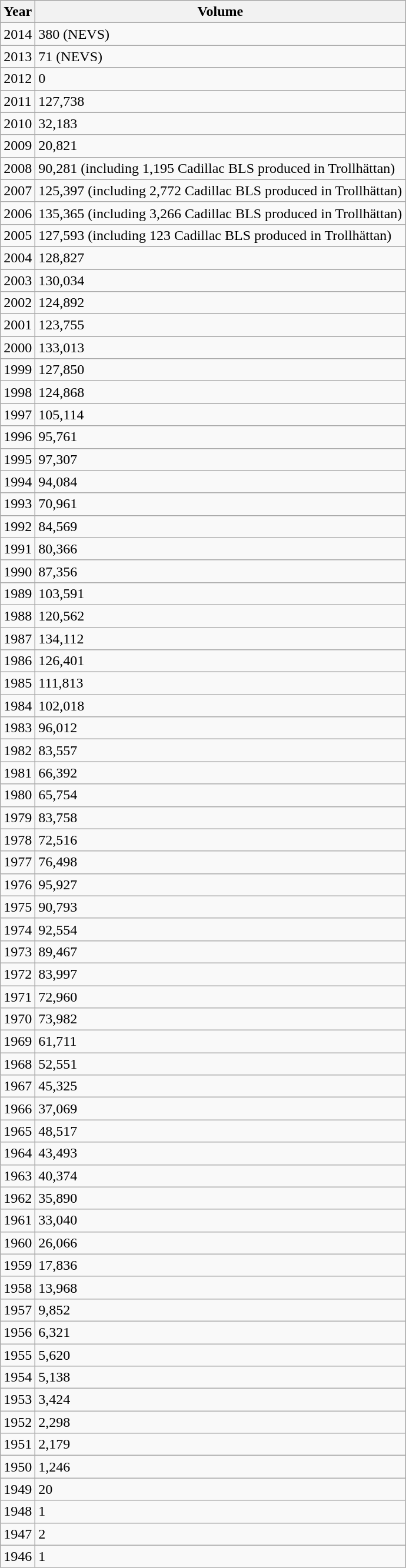<table class="wikitable">
<tr>
<th>Year</th>
<th>Volume</th>
</tr>
<tr>
<td>2014</td>
<td>380 (NEVS)</td>
</tr>
<tr>
<td>2013</td>
<td>71 (NEVS)</td>
</tr>
<tr>
<td>2012</td>
<td>0</td>
</tr>
<tr>
<td>2011</td>
<td>127,738</td>
</tr>
<tr>
<td>2010</td>
<td>32,183</td>
</tr>
<tr>
<td>2009</td>
<td>20,821</td>
</tr>
<tr>
<td>2008</td>
<td>90,281 (including 1,195 Cadillac BLS produced in Trollhättan)</td>
</tr>
<tr>
<td>2007</td>
<td>125,397 (including 2,772 Cadillac BLS produced in Trollhättan)</td>
</tr>
<tr>
<td>2006</td>
<td>135,365 (including 3,266 Cadillac BLS produced in Trollhättan)</td>
</tr>
<tr>
<td>2005</td>
<td>127,593 (including 123 Cadillac BLS produced in Trollhättan)</td>
</tr>
<tr>
<td>2004</td>
<td>128,827</td>
</tr>
<tr>
<td>2003</td>
<td>130,034</td>
</tr>
<tr>
<td>2002</td>
<td>124,892</td>
</tr>
<tr>
<td>2001</td>
<td>123,755</td>
</tr>
<tr>
<td>2000</td>
<td>133,013</td>
</tr>
<tr>
<td>1999</td>
<td>127,850</td>
</tr>
<tr>
<td>1998</td>
<td>124,868</td>
</tr>
<tr>
<td>1997</td>
<td>105,114</td>
</tr>
<tr>
<td>1996</td>
<td>95,761</td>
</tr>
<tr>
<td>1995</td>
<td>97,307</td>
</tr>
<tr>
<td>1994</td>
<td>94,084</td>
</tr>
<tr>
<td>1993</td>
<td>70,961</td>
</tr>
<tr>
<td>1992</td>
<td>84,569</td>
</tr>
<tr>
<td>1991</td>
<td>80,366</td>
</tr>
<tr>
<td>1990</td>
<td>87,356</td>
</tr>
<tr>
<td>1989</td>
<td>103,591</td>
</tr>
<tr>
<td>1988</td>
<td>120,562</td>
</tr>
<tr>
<td>1987</td>
<td>134,112</td>
</tr>
<tr>
<td>1986</td>
<td>126,401</td>
</tr>
<tr>
<td>1985</td>
<td>111,813</td>
</tr>
<tr>
<td>1984</td>
<td>102,018</td>
</tr>
<tr>
<td>1983</td>
<td>96,012</td>
</tr>
<tr>
<td>1982</td>
<td>83,557</td>
</tr>
<tr>
<td>1981</td>
<td>66,392</td>
</tr>
<tr>
<td>1980</td>
<td>65,754</td>
</tr>
<tr>
<td>1979</td>
<td>83,758</td>
</tr>
<tr>
<td>1978</td>
<td>72,516</td>
</tr>
<tr>
<td>1977</td>
<td>76,498</td>
</tr>
<tr>
<td>1976</td>
<td>95,927</td>
</tr>
<tr>
<td>1975</td>
<td>90,793</td>
</tr>
<tr>
<td>1974</td>
<td>92,554</td>
</tr>
<tr>
<td>1973</td>
<td>89,467</td>
</tr>
<tr>
<td>1972</td>
<td>83,997</td>
</tr>
<tr>
<td>1971</td>
<td>72,960</td>
</tr>
<tr>
<td>1970</td>
<td>73,982</td>
</tr>
<tr>
<td>1969</td>
<td>61,711</td>
</tr>
<tr>
<td>1968</td>
<td>52,551</td>
</tr>
<tr>
<td>1967</td>
<td>45,325</td>
</tr>
<tr>
<td>1966</td>
<td>37,069</td>
</tr>
<tr>
<td>1965</td>
<td>48,517</td>
</tr>
<tr>
<td>1964</td>
<td>43,493</td>
</tr>
<tr>
<td>1963</td>
<td>40,374</td>
</tr>
<tr>
<td>1962</td>
<td>35,890</td>
</tr>
<tr>
<td>1961</td>
<td>33,040</td>
</tr>
<tr>
<td>1960</td>
<td>26,066</td>
</tr>
<tr>
<td>1959</td>
<td>17,836</td>
</tr>
<tr>
<td>1958</td>
<td>13,968</td>
</tr>
<tr>
<td>1957</td>
<td>9,852</td>
</tr>
<tr>
<td>1956</td>
<td>6,321</td>
</tr>
<tr>
<td>1955</td>
<td>5,620</td>
</tr>
<tr>
<td>1954</td>
<td>5,138</td>
</tr>
<tr>
<td>1953</td>
<td>3,424</td>
</tr>
<tr>
<td>1952</td>
<td>2,298</td>
</tr>
<tr>
<td>1951</td>
<td>2,179</td>
</tr>
<tr>
<td>1950</td>
<td>1,246</td>
</tr>
<tr>
<td>1949</td>
<td>20</td>
</tr>
<tr>
<td>1948</td>
<td>1</td>
</tr>
<tr>
<td>1947</td>
<td>2</td>
</tr>
<tr>
<td>1946</td>
<td>1</td>
</tr>
</table>
